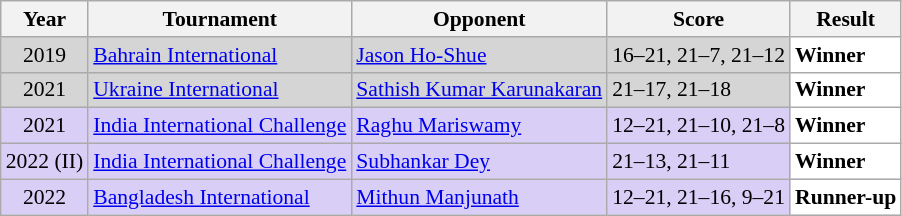<table class="sortable wikitable" style="font-size: 90%;">
<tr>
<th>Year</th>
<th>Tournament</th>
<th>Opponent</th>
<th>Score</th>
<th>Result</th>
</tr>
<tr style="background:#D5D5D5">
<td align="center">2019</td>
<td align="left"><a href='#'>Bahrain International</a></td>
<td align="left"> <a href='#'>Jason Ho-Shue</a></td>
<td align="left">16–21, 21–7, 21–12</td>
<td style="text-align:left; background:white"> <strong>Winner</strong></td>
</tr>
<tr style="background:#D5D5D5">
<td align="center">2021</td>
<td align="left"><a href='#'>Ukraine International</a></td>
<td align="left"> <a href='#'>Sathish Kumar Karunakaran</a></td>
<td align="left">21–17, 21–18</td>
<td style="text-align:left; background:white"> <strong>Winner</strong></td>
</tr>
<tr style="background:#D8CEF6">
<td align="center">2021</td>
<td align="left"><a href='#'>India International Challenge</a></td>
<td align="left"> <a href='#'>Raghu Mariswamy</a></td>
<td align="left">12–21, 21–10, 21–8</td>
<td style="text-align:left; background:white"> <strong>Winner</strong></td>
</tr>
<tr style="background:#D8CEF6">
<td align="center">2022 (II)</td>
<td align="left"><a href='#'>India International Challenge</a></td>
<td align="left"> <a href='#'>Subhankar Dey</a></td>
<td align="left">21–13, 21–11</td>
<td style="text-align:left; background:white"> <strong>Winner</strong></td>
</tr>
<tr style="background:#D8CEF6">
<td align="center">2022</td>
<td align="left"><a href='#'>Bangladesh International</a></td>
<td align="left"> <a href='#'>Mithun Manjunath</a></td>
<td align="left">12–21, 21–16, 9–21</td>
<td style="text-align:left; background:white"> <strong>Runner-up</strong></td>
</tr>
</table>
